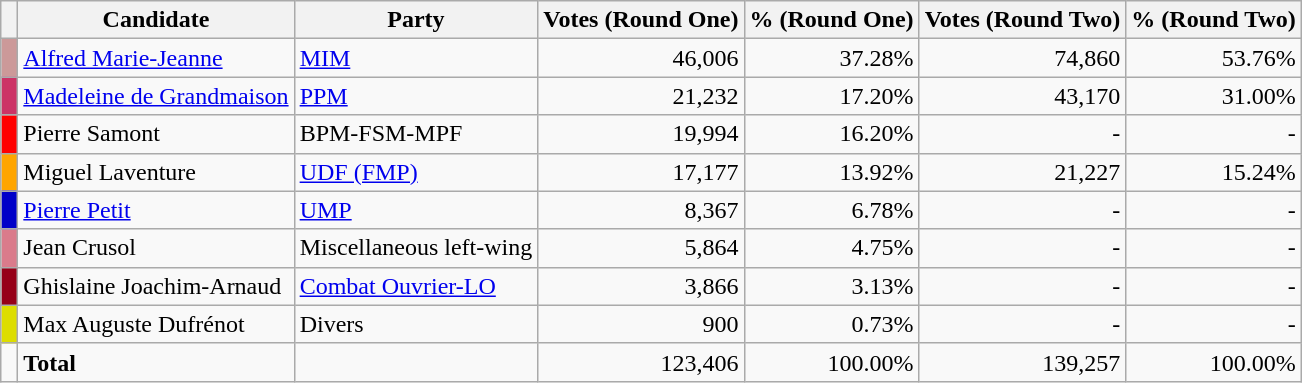<table class="wikitable" style="text-align:right">
<tr>
<th></th>
<th>Candidate</th>
<th>Party</th>
<th>Votes (Round One)</th>
<th>% (Round One)</th>
<th>Votes (Round Two)</th>
<th>% (Round Two)</th>
</tr>
<tr>
<td bgcolor="#CC9999"> </td>
<td align=left><a href='#'>Alfred Marie-Jeanne</a></td>
<td align=left><a href='#'>MIM</a></td>
<td>46,006</td>
<td>37.28%</td>
<td>74,860</td>
<td>53.76%</td>
</tr>
<tr>
<td bgcolor="#CC3366"> </td>
<td align=left><a href='#'>Madeleine de Grandmaison</a></td>
<td align=left><a href='#'>PPM</a></td>
<td>21,232</td>
<td>17.20%</td>
<td>43,170</td>
<td>31.00%</td>
</tr>
<tr>
<td bgcolor="red"> </td>
<td align=left>Pierre Samont</td>
<td align=left>BPM-FSM-MPF</td>
<td>19,994</td>
<td>16.20%</td>
<td>-</td>
<td>-</td>
</tr>
<tr>
<td bgcolor="orange"> </td>
<td align=left>Miguel Laventure</td>
<td align=left><a href='#'>UDF (FMP)</a></td>
<td>17,177</td>
<td>13.92%</td>
<td>21,227</td>
<td>15.24%</td>
</tr>
<tr>
<td bgcolor="#0000C8"> </td>
<td align=left><a href='#'>Pierre Petit</a></td>
<td align=left><a href='#'>UMP</a></td>
<td>8,367</td>
<td>6.78%</td>
<td>-</td>
<td>-</td>
</tr>
<tr>
<td bgcolor="#DA7B8B"> </td>
<td align=left>Jean Crusol</td>
<td align=left>Miscellaneous left-wing</td>
<td>5,864</td>
<td>4.75%</td>
<td>-</td>
<td>-</td>
</tr>
<tr>
<td bgcolor="#960018"> </td>
<td align=left>Ghislaine Joachim-Arnaud</td>
<td align=left><a href='#'>Combat Ouvrier-LO</a></td>
<td>3,866</td>
<td>3.13%</td>
<td>-</td>
<td>-</td>
</tr>
<tr>
<td bgcolor="#dddd00"> </td>
<td align=left>Max Auguste Dufrénot</td>
<td align=left>Divers</td>
<td>900</td>
<td>0.73%</td>
<td>-</td>
<td>-</td>
</tr>
<tr>
<td></td>
<td align=left><strong>Total</strong></td>
<td align=left></td>
<td>123,406</td>
<td>100.00%</td>
<td>139,257</td>
<td>100.00%</td>
</tr>
</table>
